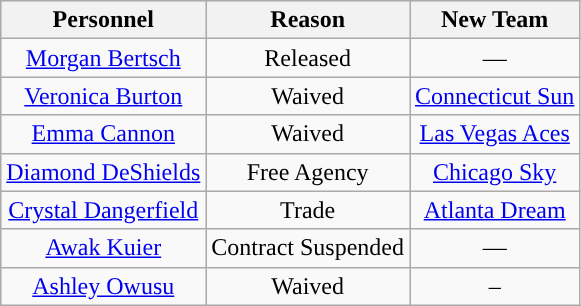<table class="wikitable" style="text-align: center">
<tr align="center"  bgcolor="#dddddd">
<th><strong>Personnel</strong></th>
<th><strong>Reason</strong></th>
<th><strong>New Team</strong></th>
</tr>
<tr>
<td><a href='#'>Morgan Bertsch</a></td>
<td>Released</td>
<td>—</td>
</tr>
<tr>
<td><a href='#'>Veronica Burton</a></td>
<td>Waived</td>
<td><a href='#'>Connecticut Sun</a></td>
</tr>
<tr>
<td><a href='#'>Emma Cannon</a></td>
<td>Waived</td>
<td><a href='#'>Las Vegas Aces</a></td>
</tr>
<tr>
<td><a href='#'>Diamond DeShields</a></td>
<td>Free Agency</td>
<td><a href='#'>Chicago Sky</a></td>
</tr>
<tr>
<td><a href='#'>Crystal Dangerfield</a></td>
<td>Trade</td>
<td><a href='#'>Atlanta Dream</a></td>
</tr>
<tr>
<td><a href='#'>Awak Kuier</a></td>
<td>Contract Suspended</td>
<td>—</td>
</tr>
<tr>
<td><a href='#'>Ashley Owusu</a></td>
<td>Waived</td>
<td>–</td>
</tr>
</table>
